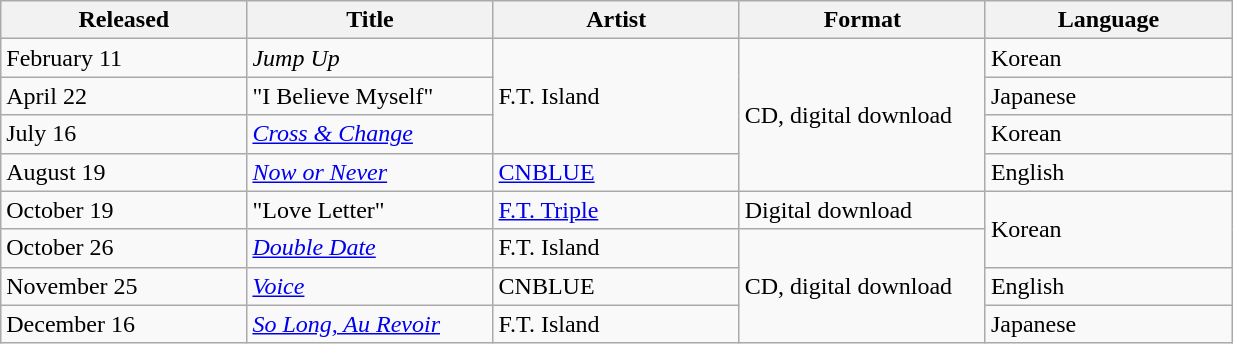<table class="wikitable sortable" align="left center" style="width:65%;">
<tr>
<th style="width:20%;">Released</th>
<th style="width:20%;">Title</th>
<th style="width:20%;">Artist</th>
<th style="width:20%;">Format</th>
<th style="width:20%;">Language</th>
</tr>
<tr>
<td>February 11</td>
<td><em>Jump Up</em></td>
<td rowspan="3">F.T. Island</td>
<td rowspan="4">CD, digital download</td>
<td>Korean</td>
</tr>
<tr>
<td>April 22</td>
<td>"I Believe Myself"</td>
<td>Japanese</td>
</tr>
<tr>
<td>July 16</td>
<td><em><a href='#'>Cross & Change</a></em></td>
<td>Korean</td>
</tr>
<tr>
<td>August 19</td>
<td><em><a href='#'>Now or Never</a></em></td>
<td><a href='#'>CNBLUE</a></td>
<td>English</td>
</tr>
<tr>
<td>October 19</td>
<td>"Love Letter"</td>
<td><a href='#'>F.T. Triple</a></td>
<td>Digital download</td>
<td rowspan="2">Korean</td>
</tr>
<tr>
<td>October 26</td>
<td><em><a href='#'>Double Date</a></em></td>
<td>F.T. Island</td>
<td rowspan="3">CD, digital download</td>
</tr>
<tr>
<td>November 25</td>
<td><em><a href='#'>Voice</a></em></td>
<td>CNBLUE</td>
<td>English</td>
</tr>
<tr>
<td>December 16</td>
<td><em><a href='#'>So Long, Au Revoir</a></em></td>
<td>F.T. Island</td>
<td>Japanese</td>
</tr>
</table>
